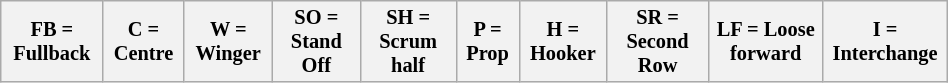<table class="wikitable"  style="font-size:85%; width:50%;">
<tr>
<th>FB = Fullback</th>
<th>C = Centre</th>
<th>W = Winger</th>
<th>SO = Stand Off</th>
<th>SH = Scrum half</th>
<th>P = Prop</th>
<th>H = Hooker</th>
<th>SR = Second Row</th>
<th>LF = Loose forward</th>
<th>I = Interchange</th>
</tr>
</table>
